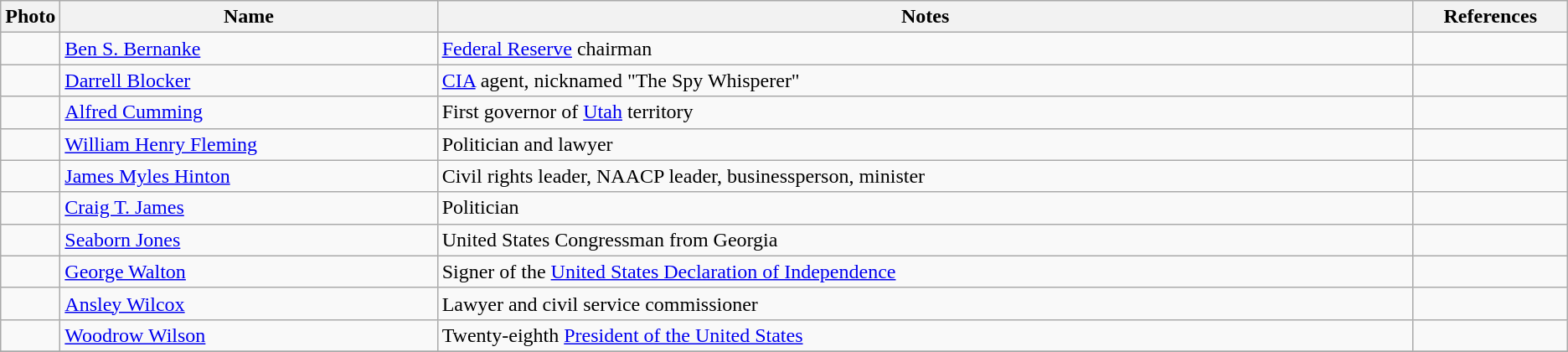<table class="wikitable sortable">
<tr>
<th width="100px" class="unsortable">Photo</th>
<th width="25%">Name</th>
<th width="65%">Notes</th>
<th width="10%" class="unsortable">References</th>
</tr>
<tr>
<td></td>
<td><a href='#'>Ben S. Bernanke</a></td>
<td><a href='#'>Federal Reserve</a> chairman</td>
<td></td>
</tr>
<tr>
<td></td>
<td><a href='#'>Darrell Blocker</a></td>
<td><a href='#'>CIA</a> agent, nicknamed "The Spy Whisperer"</td>
<td></td>
</tr>
<tr>
<td></td>
<td><a href='#'>Alfred Cumming</a></td>
<td>First governor of <a href='#'>Utah</a> territory</td>
<td></td>
</tr>
<tr>
<td></td>
<td><a href='#'>William Henry Fleming</a></td>
<td>Politician and lawyer</td>
<td></td>
</tr>
<tr>
<td></td>
<td><a href='#'>James Myles Hinton</a></td>
<td>Civil rights leader, NAACP leader, businessperson, minister</td>
</tr>
<tr>
<td></td>
<td><a href='#'>Craig T. James</a></td>
<td>Politician</td>
<td></td>
</tr>
<tr>
<td></td>
<td><a href='#'>Seaborn Jones</a></td>
<td>United States Congressman from Georgia</td>
<td></td>
</tr>
<tr>
<td></td>
<td><a href='#'>George Walton</a></td>
<td>Signer of the <a href='#'>United States Declaration of Independence</a></td>
<td></td>
</tr>
<tr>
<td></td>
<td><a href='#'>Ansley Wilcox</a></td>
<td>Lawyer and civil service commissioner</td>
<td></td>
</tr>
<tr>
<td></td>
<td><a href='#'>Woodrow Wilson</a></td>
<td>Twenty-eighth <a href='#'>President of the United States</a></td>
<td></td>
</tr>
<tr>
</tr>
</table>
